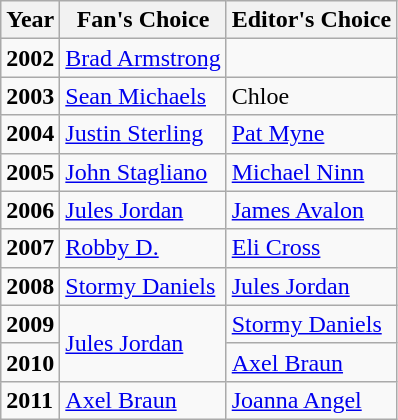<table class="wikitable">
<tr>
<th>Year</th>
<th>Fan's Choice</th>
<th>Editor's Choice</th>
</tr>
<tr>
<td><strong>2002</strong></td>
<td><a href='#'>Brad Armstrong</a></td>
<td></td>
</tr>
<tr>
<td><strong>2003</strong></td>
<td><a href='#'>Sean Michaels</a></td>
<td>Chloe</td>
</tr>
<tr>
<td><strong>2004</strong></td>
<td><a href='#'>Justin Sterling</a></td>
<td><a href='#'>Pat Myne</a></td>
</tr>
<tr>
<td><strong>2005</strong></td>
<td><a href='#'>John Stagliano</a></td>
<td><a href='#'>Michael Ninn</a></td>
</tr>
<tr>
<td><strong>2006</strong></td>
<td><a href='#'>Jules Jordan</a></td>
<td><a href='#'>James Avalon</a></td>
</tr>
<tr>
<td><strong>2007</strong></td>
<td><a href='#'>Robby D.</a></td>
<td><a href='#'>Eli Cross</a></td>
</tr>
<tr>
<td><strong>2008</strong></td>
<td><a href='#'>Stormy Daniels</a></td>
<td><a href='#'>Jules Jordan</a></td>
</tr>
<tr>
<td><strong>2009</strong></td>
<td rowspan="2"><a href='#'>Jules Jordan</a></td>
<td><a href='#'>Stormy Daniels</a></td>
</tr>
<tr>
<td><strong>2010</strong></td>
<td><a href='#'>Axel Braun</a></td>
</tr>
<tr>
<td><strong>2011</strong></td>
<td><a href='#'>Axel Braun</a></td>
<td><a href='#'>Joanna Angel</a></td>
</tr>
</table>
